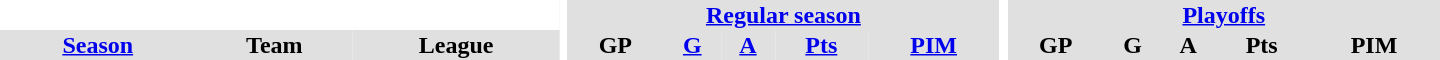<table border="0" cellpadding="1" cellspacing="0" style="text-align:center; width:60em">
<tr bgcolor="#e0e0e0">
<th colspan="3" bgcolor="#ffffff"></th>
<th rowspan="99" bgcolor="#ffffff"></th>
<th colspan="5"><a href='#'>Regular season</a></th>
<th rowspan="99" bgcolor="#ffffff"></th>
<th colspan="5"><a href='#'>Playoffs</a></th>
</tr>
<tr bgcolor="#e0e0e0">
<th><a href='#'>Season</a></th>
<th>Team</th>
<th>League</th>
<th>GP</th>
<th><a href='#'>G</a></th>
<th><a href='#'>A</a></th>
<th><a href='#'>Pts</a></th>
<th><a href='#'>PIM</a></th>
<th>GP</th>
<th>G</th>
<th>A</th>
<th>Pts</th>
<th>PIM</th>
</tr>
</table>
